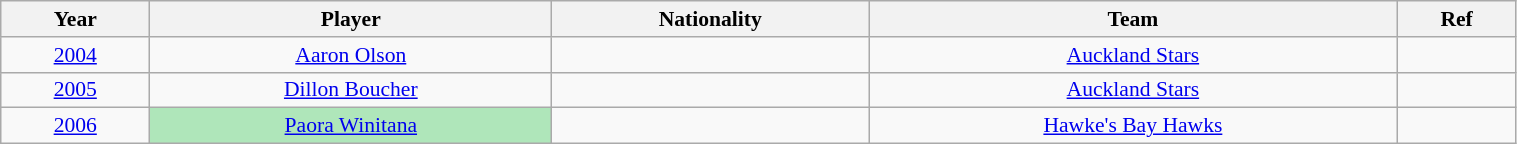<table class="wikitable" style="width: 80%; text-align:center; font-size:90%">
<tr>
<th>Year</th>
<th>Player</th>
<th>Nationality</th>
<th>Team</th>
<th>Ref</th>
</tr>
<tr>
<td><a href='#'>2004</a></td>
<td><a href='#'>Aaron Olson</a></td>
<td></td>
<td><a href='#'>Auckland Stars</a></td>
<td></td>
</tr>
<tr>
<td><a href='#'>2005</a></td>
<td><a href='#'>Dillon Boucher</a></td>
<td></td>
<td><a href='#'>Auckland Stars</a></td>
<td></td>
</tr>
<tr>
<td><a href='#'>2006</a></td>
<td style="text-align:center;background:#afe6ba;"><a href='#'>Paora Winitana</a></td>
<td></td>
<td><a href='#'>Hawke's Bay Hawks</a></td>
<td></td>
</tr>
</table>
